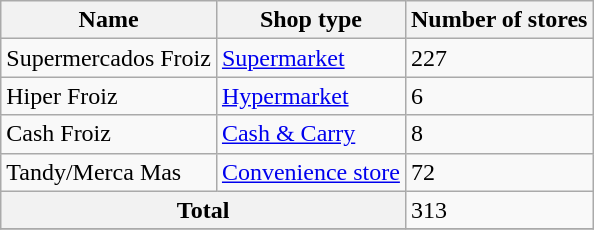<table class="wikitable">
<tr>
<th><strong>Name</strong></th>
<th><strong>Shop type</strong></th>
<th><strong>Number of stores</strong></th>
</tr>
<tr>
<td>Supermercados Froiz</td>
<td><a href='#'>Supermarket</a></td>
<td>227</td>
</tr>
<tr>
<td>Hiper Froiz</td>
<td><a href='#'>Hypermarket</a></td>
<td>6</td>
</tr>
<tr>
<td>Cash Froiz</td>
<td><a href='#'>Cash & Carry</a></td>
<td>8</td>
</tr>
<tr>
<td>Tandy/Merca Mas</td>
<td><a href='#'>Convenience store</a></td>
<td>72</td>
</tr>
<tr>
<th colspan="2"><strong>Total</strong></th>
<td>313</td>
</tr>
<tr>
</tr>
</table>
